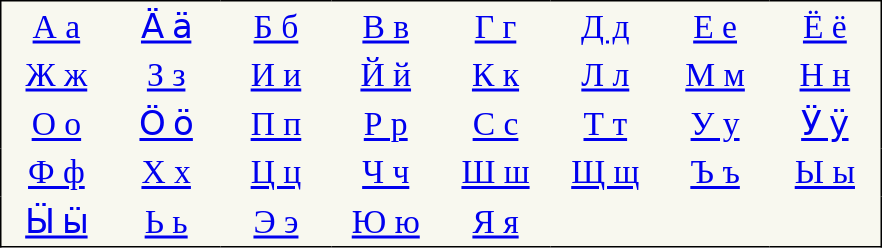<table style="font-family:Arial Unicode MS; font-size:1.4em; border-color:#000000; border-width:1px; border-style:solid; border-collapse:collapse; background-color:#F8F8EF">
<tr>
<td style="width:3em; text-align:center; padding: 3px;"><a href='#'>А а</a></td>
<td style="width:3em; text-align:center; padding: 3px;"><a href='#'>Ӓ ӓ</a></td>
<td style="width:3em; text-align:center; padding: 3px;"><a href='#'>Б б</a></td>
<td style="width:3em; text-align:center; padding: 3px;"><a href='#'>В в</a></td>
<td style="width:3em; text-align:center; padding: 3px;"><a href='#'>Г г</a></td>
<td style="width:3em; text-align:center; padding: 3px;"><a href='#'>Д д</a></td>
<td style="width:3em; text-align:center; padding: 3px;"><a href='#'>Е е</a></td>
<td style="width:3em; text-align:center; padding: 3px;"><a href='#'>Ё ё</a></td>
</tr>
<tr>
<td style="width:3em; text-align:center; padding: 3px;"><a href='#'>Ж ж</a></td>
<td style="width:3em; text-align:center; padding: 3px;"><a href='#'>З з</a></td>
<td style="width:3em; text-align:center; padding: 3px;"><a href='#'>И и</a></td>
<td style="width:3em; text-align:center; padding: 3px;"><a href='#'>Й й</a></td>
<td style="width:3em; text-align:center; padding: 3px;"><a href='#'>К к</a></td>
<td style="width:3em; text-align:center; padding: 3px;"><a href='#'>Л л</a></td>
<td style="width:3em; text-align:center; padding: 3px;"><a href='#'>М м</a></td>
<td style="width:3em; text-align:center; padding: 3px;"><a href='#'>Н н</a></td>
</tr>
<tr>
<td style="width:3em; text-align:center; padding: 3px;"><a href='#'>О о</a></td>
<td style="width:3em; text-align:center; padding: 3px;"><a href='#'>Ӧ ӧ</a></td>
<td style="width:3em; text-align:center; padding: 3px;"><a href='#'>П п</a></td>
<td style="width:3em; text-align:center; padding: 3px;"><a href='#'>Р р</a></td>
<td style="width:3em; text-align:center; padding: 3px;"><a href='#'>С с</a></td>
<td style="width:3em; text-align:center; padding: 3px;"><a href='#'>Т т</a></td>
<td style="width:3em; text-align:center; padding: 3px;"><a href='#'>У у</a></td>
<td style="width:3em; text-align:center; padding: 3px;"><a href='#'>Ӱ ӱ</a></td>
</tr>
<tr>
<td style="width:3em; text-align:center; padding: 3px;"><a href='#'>Ф ф</a></td>
<td style="width:3em; text-align:center; padding: 3px;"><a href='#'>Х х</a></td>
<td style="width:3em; text-align:center; padding: 3px;"><a href='#'>Ц ц</a></td>
<td style="width:3em; text-align:center; padding: 3px;"><a href='#'>Ч ч</a></td>
<td style="width:3em; text-align:center; padding: 3px;"><a href='#'>Ш ш</a></td>
<td style="width:3em; text-align:center; padding: 3px;"><a href='#'>Щ щ</a></td>
<td style="width:3em; text-align:center; padding: 3px;"><a href='#'>Ъ ъ</a></td>
<td style="width:3em; text-align:center; padding: 3px;"><a href='#'>Ы ы</a></td>
</tr>
<tr>
<td style="width:3em; text-align:center; padding: 3px;"><a href='#'>Ӹ ӹ</a></td>
<td style="width:3em; text-align:center; padding: 3px;"><a href='#'>Ь ь</a></td>
<td style="width:3em; text-align:center; padding: 3px;"><a href='#'>Э э</a></td>
<td style="width:3em; text-align:center; padding: 3px;"><a href='#'>Ю ю</a></td>
<td style="width:3em; text-align:center; padding: 3px;"><a href='#'>Я я</a></td>
<td style="width:3em; text-align:center; padding: 3px;"> </td>
<td style="width:3em; text-align:center; padding: 3px;"> </td>
<td style="width:3em; text-align:center; padding: 3px;"> </td>
</tr>
</table>
